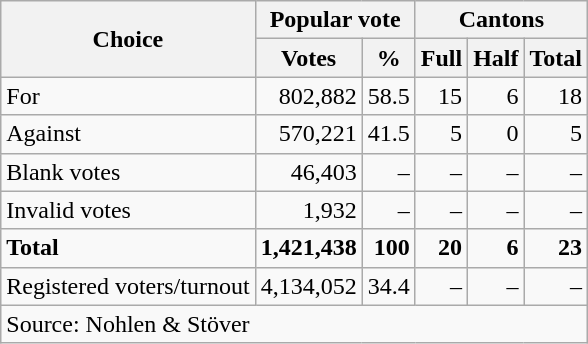<table class=wikitable style=text-align:right>
<tr>
<th rowspan=2>Choice</th>
<th colspan=2>Popular vote</th>
<th colspan=3>Cantons</th>
</tr>
<tr>
<th>Votes</th>
<th>%</th>
<th>Full</th>
<th>Half</th>
<th>Total</th>
</tr>
<tr>
<td align=left>For</td>
<td>802,882</td>
<td>58.5</td>
<td>15</td>
<td>6</td>
<td>18</td>
</tr>
<tr>
<td align=left>Against</td>
<td>570,221</td>
<td>41.5</td>
<td>5</td>
<td>0</td>
<td>5</td>
</tr>
<tr>
<td align=left>Blank votes</td>
<td>46,403</td>
<td>–</td>
<td>–</td>
<td>–</td>
<td>–</td>
</tr>
<tr>
<td align=left>Invalid votes</td>
<td>1,932</td>
<td>–</td>
<td>–</td>
<td>–</td>
<td>–</td>
</tr>
<tr>
<td align=left><strong>Total</strong></td>
<td><strong>1,421,438</strong></td>
<td><strong>100</strong></td>
<td><strong>20</strong></td>
<td><strong>6</strong></td>
<td><strong>23</strong></td>
</tr>
<tr>
<td align=left>Registered voters/turnout</td>
<td>4,134,052</td>
<td>34.4</td>
<td>–</td>
<td>–</td>
<td>–</td>
</tr>
<tr>
<td align=left colspan=11>Source: Nohlen & Stöver</td>
</tr>
</table>
